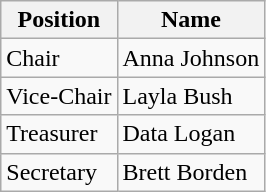<table class="wikitable">
<tr>
<th>Position</th>
<th>Name</th>
</tr>
<tr>
<td>Chair</td>
<td>Anna Johnson</td>
</tr>
<tr>
<td>Vice-Chair</td>
<td>Layla Bush</td>
</tr>
<tr>
<td>Treasurer</td>
<td>Data Logan</td>
</tr>
<tr>
<td>Secretary</td>
<td>Brett Borden</td>
</tr>
</table>
